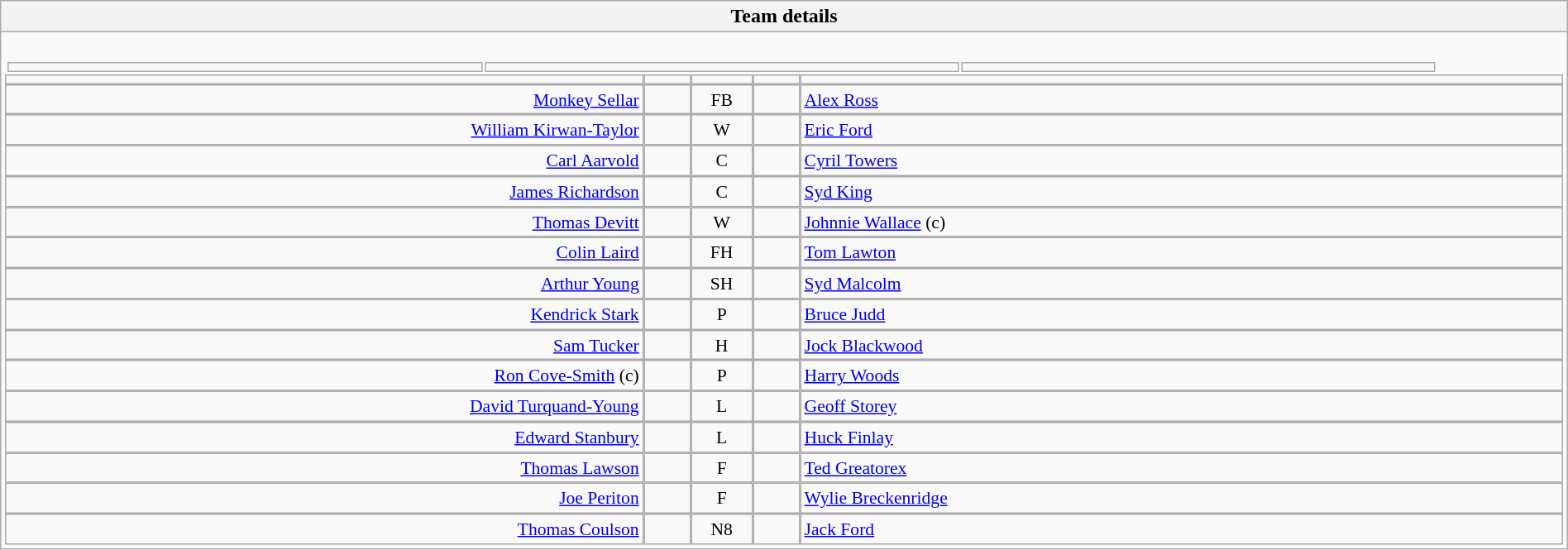<table style="width:100%" class="wikitable collapsible collapsed">
<tr>
<th>Team details</th>
</tr>
<tr>
<td><br><table width=92%>
<tr>
<td></td>
<td></td>
<td></td>
</tr>
</table>
<table width="100%" style="font-size: 90%; " cellspacing="0" cellpadding="0" align=center>
<tr>
<td width=41%; text-align=right></td>
<td width=3%; text-align:right></td>
<td width=4%; text-align:center></td>
<td width=3%; text-align:left></td>
<td width=49%; text-align:left></td>
</tr>
<tr>
<td align=right><a href='#'>Monkey Sellar</a></td>
<td align=right></td>
<td align=center>FB</td>
<td></td>
<td><a href='#'>Alex Ross</a></td>
</tr>
<tr>
<td align=right><a href='#'>William Kirwan-Taylor</a></td>
<td align=right></td>
<td align=center>W</td>
<td></td>
<td><a href='#'>Eric Ford</a></td>
</tr>
<tr>
<td align=right><a href='#'>Carl Aarvold</a></td>
<td align=right></td>
<td align=center>C</td>
<td></td>
<td><a href='#'>Cyril Towers</a></td>
</tr>
<tr>
<td align=right><a href='#'>James Richardson</a></td>
<td align=right></td>
<td align=center>C</td>
<td></td>
<td><a href='#'>Syd King</a></td>
</tr>
<tr>
<td align=right><a href='#'>Thomas Devitt</a></td>
<td align=right></td>
<td align=center>W</td>
<td></td>
<td><a href='#'>Johnnie Wallace</a> (c)</td>
</tr>
<tr>
<td align=right><a href='#'>Colin Laird</a></td>
<td align=right></td>
<td align=center>FH</td>
<td></td>
<td><a href='#'>Tom Lawton</a></td>
</tr>
<tr>
<td align=right><a href='#'>Arthur Young</a></td>
<td align=right></td>
<td align=center>SH</td>
<td></td>
<td><a href='#'>Syd Malcolm</a></td>
</tr>
<tr>
<td align=right><a href='#'>Kendrick Stark</a></td>
<td align=right></td>
<td align=center>P</td>
<td></td>
<td><a href='#'>Bruce Judd</a></td>
</tr>
<tr>
<td align=right><a href='#'>Sam Tucker</a></td>
<td align=right></td>
<td align=center>H</td>
<td></td>
<td><a href='#'>Jock Blackwood</a></td>
</tr>
<tr>
<td align=right><a href='#'>Ron Cove-Smith</a> (c)</td>
<td align=right></td>
<td align=center>P</td>
<td></td>
<td><a href='#'>Harry Woods</a></td>
</tr>
<tr>
<td align=right><a href='#'>David Turquand-Young</a></td>
<td align=right></td>
<td align=center>L</td>
<td></td>
<td><a href='#'>Geoff Storey</a></td>
</tr>
<tr>
<td align=right><a href='#'>Edward Stanbury</a></td>
<td align=right></td>
<td align=center>L</td>
<td></td>
<td><a href='#'>Huck Finlay</a></td>
</tr>
<tr>
<td align=right><a href='#'>Thomas Lawson</a></td>
<td align=right></td>
<td align=center>F</td>
<td></td>
<td><a href='#'>Ted Greatorex</a></td>
</tr>
<tr>
<td align=right><a href='#'>Joe Periton</a></td>
<td align=right></td>
<td align=center>F</td>
<td></td>
<td><a href='#'>Wylie Breckenridge</a></td>
</tr>
<tr>
<td align=right><a href='#'>Thomas Coulson</a></td>
<td align=right></td>
<td align=center>N8</td>
<td></td>
<td><a href='#'>Jack Ford</a></td>
</tr>
</table>
</td>
</tr>
</table>
